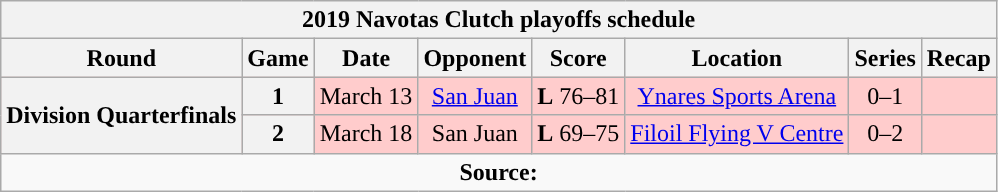<table class="wikitable" style="text-align:center">
<tr>
<th colspan=8>2019 Navotas Clutch playoffs schedule</th>
</tr>
<tr>
<th>Round</th>
<th>Game</th>
<th>Date</th>
<th>Opponent</th>
<th>Score</th>
<th>Location</th>
<th>Series</th>
<th>Recap<br></th>
</tr>
<tr style="background:#fcc">
<th rowspan=2>Division Quarterfinals</th>
<th>1</th>
<td>March 13</td>
<td><a href='#'>San Juan</a></td>
<td><strong>L</strong> 76–81</td>
<td><a href='#'>Ynares Sports Arena</a></td>
<td>0–1</td>
<td></td>
</tr>
<tr style="background:#fcc">
<th>2</th>
<td>March 18</td>
<td>San Juan</td>
<td><strong>L</strong> 69–75</td>
<td><a href='#'>Filoil Flying V Centre</a></td>
<td>0–2</td>
<td></td>
</tr>
<tr>
<td colspan=8 align=center><strong>Source: </strong></td>
</tr>
</table>
